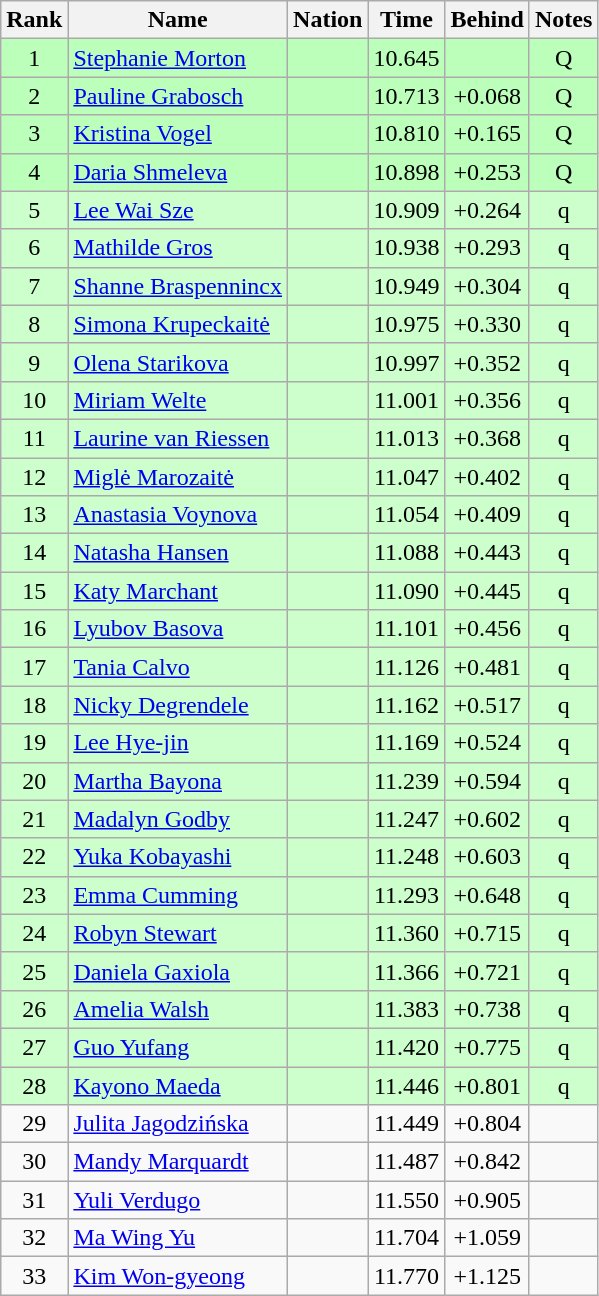<table class="wikitable sortable" style="text-align:center">
<tr>
<th>Rank</th>
<th>Name</th>
<th>Nation</th>
<th>Time</th>
<th>Behind</th>
<th>Notes</th>
</tr>
<tr bgcolor=bbffbb>
<td>1</td>
<td align="left"><a href='#'>Stephanie Morton</a></td>
<td align="left"></td>
<td>10.645</td>
<td></td>
<td>Q</td>
</tr>
<tr bgcolor=bbffbb>
<td>2</td>
<td align="left"><a href='#'>Pauline Grabosch</a></td>
<td align="left"></td>
<td>10.713</td>
<td>+0.068</td>
<td>Q</td>
</tr>
<tr bgcolor=bbffbb>
<td>3</td>
<td align="left"><a href='#'>Kristina Vogel</a></td>
<td align="left"></td>
<td>10.810</td>
<td>+0.165</td>
<td>Q</td>
</tr>
<tr bgcolor=bbffbb>
<td>4</td>
<td align="left"><a href='#'>Daria Shmeleva</a></td>
<td align="left"></td>
<td>10.898</td>
<td>+0.253</td>
<td>Q</td>
</tr>
<tr bgcolor=ccffcc>
<td>5</td>
<td align="left"><a href='#'>Lee Wai Sze</a></td>
<td align="left"></td>
<td>10.909</td>
<td>+0.264</td>
<td>q</td>
</tr>
<tr bgcolor=ccffcc>
<td>6</td>
<td align="left"><a href='#'>Mathilde Gros</a></td>
<td align="left"></td>
<td>10.938</td>
<td>+0.293</td>
<td>q</td>
</tr>
<tr bgcolor=ccffcc>
<td>7</td>
<td align="left"><a href='#'>Shanne Braspennincx</a></td>
<td align="left"></td>
<td>10.949</td>
<td>+0.304</td>
<td>q</td>
</tr>
<tr bgcolor=ccffcc>
<td>8</td>
<td align="left"><a href='#'>Simona Krupeckaitė</a></td>
<td align="left"></td>
<td>10.975</td>
<td>+0.330</td>
<td>q</td>
</tr>
<tr bgcolor=ccffcc>
<td>9</td>
<td align="left"><a href='#'>Olena Starikova</a></td>
<td align="left"></td>
<td>10.997</td>
<td>+0.352</td>
<td>q</td>
</tr>
<tr bgcolor=ccffcc>
<td>10</td>
<td align="left"><a href='#'>Miriam Welte</a></td>
<td align="left"></td>
<td>11.001</td>
<td>+0.356</td>
<td>q</td>
</tr>
<tr bgcolor=ccffcc>
<td>11</td>
<td align="left"><a href='#'>Laurine van Riessen</a></td>
<td align="left"></td>
<td>11.013</td>
<td>+0.368</td>
<td>q</td>
</tr>
<tr bgcolor=ccffcc>
<td>12</td>
<td align="left"><a href='#'>Miglė Marozaitė</a></td>
<td align="left"></td>
<td>11.047</td>
<td>+0.402</td>
<td>q</td>
</tr>
<tr bgcolor=ccffcc>
<td>13</td>
<td align="left"><a href='#'>Anastasia Voynova</a></td>
<td align="left"></td>
<td>11.054</td>
<td>+0.409</td>
<td>q</td>
</tr>
<tr bgcolor=ccffcc>
<td>14</td>
<td align="left"><a href='#'>Natasha Hansen</a></td>
<td align="left"></td>
<td>11.088</td>
<td>+0.443</td>
<td>q</td>
</tr>
<tr bgcolor=ccffcc>
<td>15</td>
<td align="left"><a href='#'>Katy Marchant</a></td>
<td align="left"></td>
<td>11.090</td>
<td>+0.445</td>
<td>q</td>
</tr>
<tr bgcolor=ccffcc>
<td>16</td>
<td align="left"><a href='#'>Lyubov Basova</a></td>
<td align="left"></td>
<td>11.101</td>
<td>+0.456</td>
<td>q</td>
</tr>
<tr bgcolor=ccffcc>
<td>17</td>
<td align="left"><a href='#'>Tania Calvo</a></td>
<td align="left"></td>
<td>11.126</td>
<td>+0.481</td>
<td>q</td>
</tr>
<tr bgcolor=ccffcc>
<td>18</td>
<td align="left"><a href='#'>Nicky Degrendele</a></td>
<td align="left"></td>
<td>11.162</td>
<td>+0.517</td>
<td>q</td>
</tr>
<tr bgcolor=ccffcc>
<td>19</td>
<td align="left"><a href='#'>Lee Hye-jin</a></td>
<td align="left"></td>
<td>11.169</td>
<td>+0.524</td>
<td>q</td>
</tr>
<tr bgcolor=ccffcc>
<td>20</td>
<td align="left"><a href='#'>Martha Bayona</a></td>
<td align="left"></td>
<td>11.239</td>
<td>+0.594</td>
<td>q</td>
</tr>
<tr bgcolor=ccffcc>
<td>21</td>
<td align="left"><a href='#'>Madalyn Godby</a></td>
<td align="left"></td>
<td>11.247</td>
<td>+0.602</td>
<td>q</td>
</tr>
<tr bgcolor=ccffcc>
<td>22</td>
<td align="left"><a href='#'>Yuka Kobayashi</a></td>
<td align="left"></td>
<td>11.248</td>
<td>+0.603</td>
<td>q</td>
</tr>
<tr bgcolor=ccffcc>
<td>23</td>
<td align="left"><a href='#'>Emma Cumming</a></td>
<td align="left"></td>
<td>11.293</td>
<td>+0.648</td>
<td>q</td>
</tr>
<tr bgcolor=ccffcc>
<td>24</td>
<td align="left"><a href='#'>Robyn Stewart</a></td>
<td align="left"></td>
<td>11.360</td>
<td>+0.715</td>
<td>q</td>
</tr>
<tr bgcolor=ccffcc>
<td>25</td>
<td align="left"><a href='#'>Daniela Gaxiola</a></td>
<td align="left"></td>
<td>11.366</td>
<td>+0.721</td>
<td>q</td>
</tr>
<tr bgcolor=ccffcc>
<td>26</td>
<td align="left"><a href='#'>Amelia Walsh</a></td>
<td align="left"></td>
<td>11.383</td>
<td>+0.738</td>
<td>q</td>
</tr>
<tr bgcolor=ccffcc>
<td>27</td>
<td align="left"><a href='#'>Guo Yufang</a></td>
<td align="left"></td>
<td>11.420</td>
<td>+0.775</td>
<td>q</td>
</tr>
<tr bgcolor=ccffcc>
<td>28</td>
<td align="left"><a href='#'>Kayono Maeda</a></td>
<td align="left"></td>
<td>11.446</td>
<td>+0.801</td>
<td>q</td>
</tr>
<tr>
<td>29</td>
<td align="left"><a href='#'>Julita Jagodzińska</a></td>
<td align="left"></td>
<td>11.449</td>
<td>+0.804</td>
<td></td>
</tr>
<tr>
<td>30</td>
<td align="left"><a href='#'>Mandy Marquardt</a></td>
<td align="left"></td>
<td>11.487</td>
<td>+0.842</td>
<td></td>
</tr>
<tr>
<td>31</td>
<td align="left"><a href='#'>Yuli Verdugo</a></td>
<td align="left"></td>
<td>11.550</td>
<td>+0.905</td>
<td></td>
</tr>
<tr>
<td>32</td>
<td align="left"><a href='#'>Ma Wing Yu</a></td>
<td align="left"></td>
<td>11.704</td>
<td>+1.059</td>
<td></td>
</tr>
<tr>
<td>33</td>
<td align="left"><a href='#'>Kim Won-gyeong</a></td>
<td align="left"></td>
<td>11.770</td>
<td>+1.125</td>
<td></td>
</tr>
</table>
